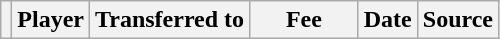<table class="wikitable plainrowheaders sortable">
<tr>
<th></th>
<th scope="col">Player</th>
<th>Transferred to</th>
<th style="width: 65px;">Fee</th>
<th scope="col">Date</th>
<th scope="col">Source</th>
</tr>
</table>
